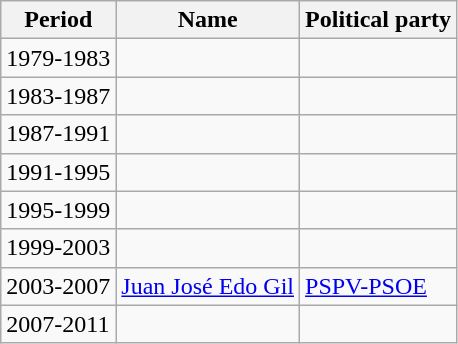<table class="wikitable">
<tr>
<th>Period</th>
<th>Name</th>
<th>Political party</th>
</tr>
<tr>
<td>1979-1983</td>
<td></td>
<td></td>
</tr>
<tr>
<td>1983-1987</td>
<td></td>
<td></td>
</tr>
<tr>
<td>1987-1991</td>
<td></td>
<td></td>
</tr>
<tr>
<td>1991-1995</td>
<td></td>
<td></td>
</tr>
<tr>
<td>1995-1999</td>
<td></td>
<td></td>
</tr>
<tr>
<td>1999-2003</td>
<td></td>
<td></td>
</tr>
<tr>
<td>2003-2007</td>
<td><a href='#'>Juan José Edo Gil</a></td>
<td><a href='#'>PSPV-PSOE</a></td>
</tr>
<tr>
<td>2007-2011</td>
<td></td>
<td></td>
</tr>
</table>
